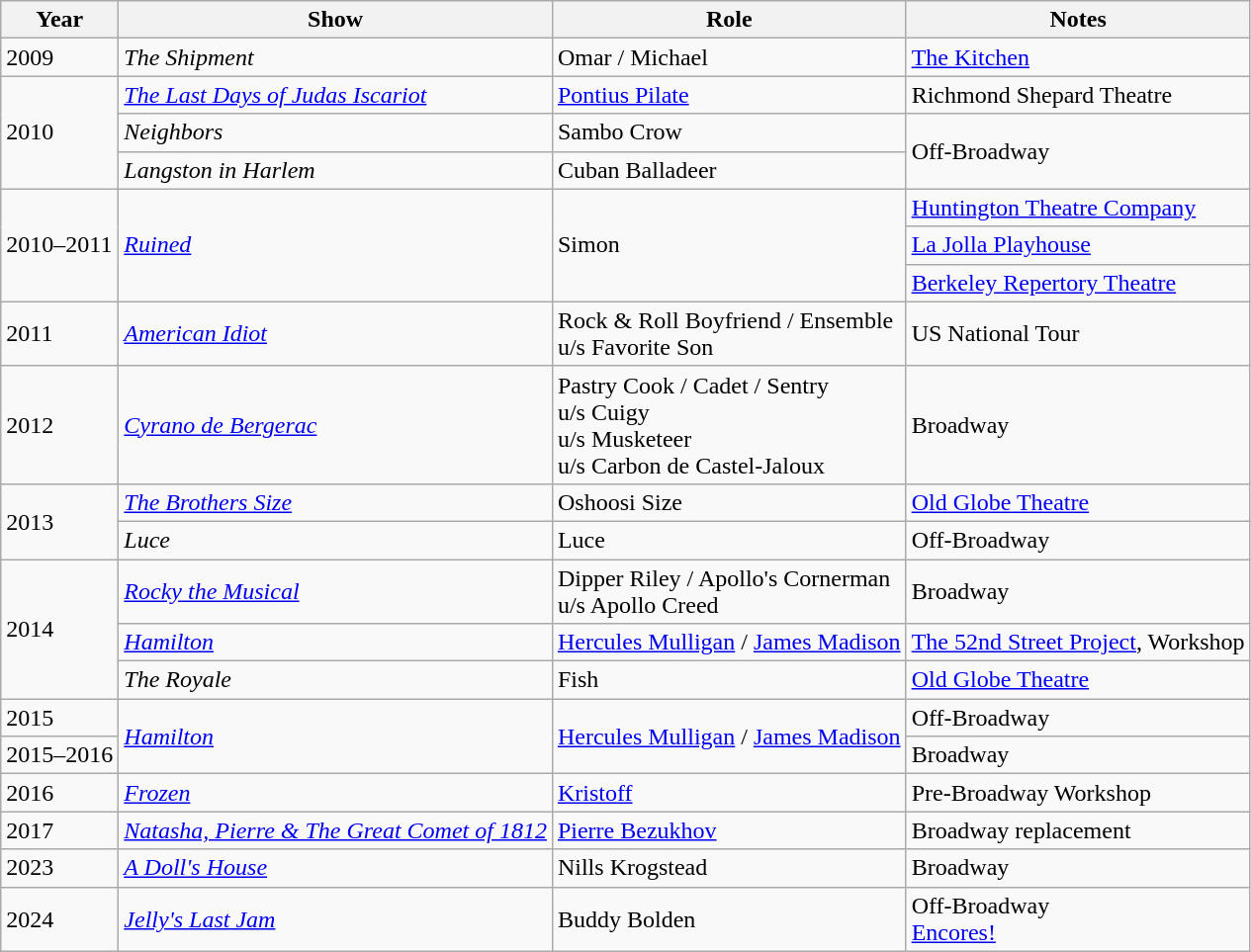<table class="wikitable">
<tr>
<th>Year</th>
<th>Show</th>
<th>Role</th>
<th>Notes</th>
</tr>
<tr>
<td>2009</td>
<td><em>The Shipment</em></td>
<td>Omar / Michael</td>
<td><a href='#'>The Kitchen</a></td>
</tr>
<tr>
<td rowspan=3>2010</td>
<td><em><a href='#'>The Last Days of Judas Iscariot</a></em></td>
<td><a href='#'>Pontius Pilate</a></td>
<td>Richmond Shepard Theatre</td>
</tr>
<tr>
<td><em>Neighbors</em></td>
<td>Sambo Crow</td>
<td rowspan=2>Off-Broadway</td>
</tr>
<tr>
<td><em>Langston in Harlem</em></td>
<td>Cuban Balladeer</td>
</tr>
<tr>
<td rowspan=3>2010–2011</td>
<td rowspan=3><em><a href='#'>Ruined</a></em></td>
<td rowspan=3>Simon</td>
<td><a href='#'>Huntington Theatre Company</a></td>
</tr>
<tr>
<td><a href='#'>La Jolla Playhouse</a></td>
</tr>
<tr>
<td><a href='#'>Berkeley Repertory Theatre</a></td>
</tr>
<tr>
<td>2011</td>
<td><em><a href='#'>American Idiot</a></em></td>
<td>Rock & Roll Boyfriend / Ensemble<br>u/s Favorite Son</td>
<td>US National Tour</td>
</tr>
<tr>
<td>2012</td>
<td><em><a href='#'>Cyrano de Bergerac</a></em></td>
<td>Pastry Cook / Cadet / Sentry<br>u/s Cuigy<br>u/s Musketeer<br>u/s Carbon de Castel-Jaloux</td>
<td>Broadway</td>
</tr>
<tr>
<td rowspan=2>2013</td>
<td><em><a href='#'>The Brothers Size</a></em></td>
<td>Oshoosi Size</td>
<td><a href='#'>Old Globe Theatre</a></td>
</tr>
<tr>
<td><em>Luce</em></td>
<td>Luce</td>
<td>Off-Broadway</td>
</tr>
<tr>
<td rowspan=3>2014</td>
<td><em><a href='#'>Rocky the Musical</a></em></td>
<td>Dipper Riley / Apollo's Cornerman<br>u/s Apollo Creed</td>
<td>Broadway</td>
</tr>
<tr>
<td><em><a href='#'>Hamilton</a></em></td>
<td><a href='#'>Hercules Mulligan</a> / <a href='#'>James Madison</a></td>
<td><a href='#'>The 52nd Street Project</a>, Workshop</td>
</tr>
<tr>
<td><em>The Royale</em></td>
<td>Fish</td>
<td><a href='#'>Old Globe Theatre</a></td>
</tr>
<tr>
<td>2015</td>
<td rowspan=2><em><a href='#'>Hamilton</a></em></td>
<td rowspan=2><a href='#'>Hercules Mulligan</a> / <a href='#'>James Madison</a></td>
<td>Off-Broadway</td>
</tr>
<tr>
<td>2015–2016</td>
<td>Broadway</td>
</tr>
<tr>
<td>2016</td>
<td><a href='#'><em>Frozen</em></a></td>
<td><a href='#'>Kristoff</a></td>
<td>Pre-Broadway Workshop</td>
</tr>
<tr>
<td>2017</td>
<td><em><a href='#'>Natasha, Pierre & The Great Comet of 1812</a></em></td>
<td><a href='#'>Pierre Bezukhov</a></td>
<td>Broadway replacement</td>
</tr>
<tr>
<td>2023</td>
<td><em><a href='#'>A Doll's House</a></em></td>
<td>Nills Krogstead</td>
<td>Broadway</td>
</tr>
<tr>
<td>2024</td>
<td><em><a href='#'>Jelly's Last Jam</a></em></td>
<td>Buddy Bolden</td>
<td>Off-Broadway<br><a href='#'>Encores!</a></td>
</tr>
</table>
